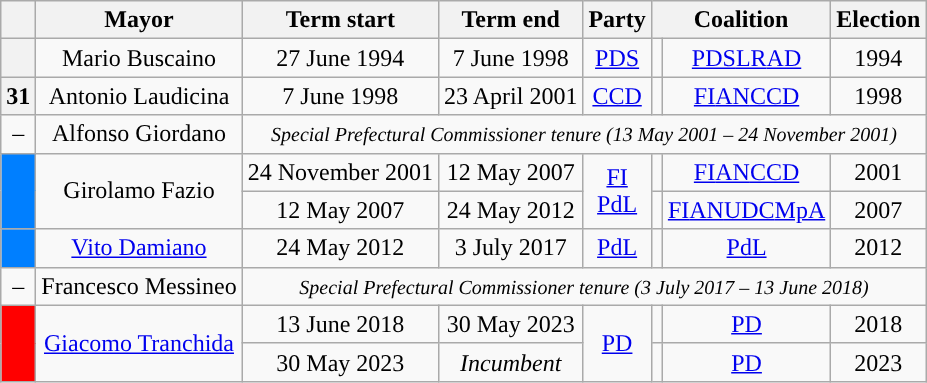<table class="wikitable" style="text-align: center;">
<tr>
<th class=unsortable> </th>
<th>Mayor</th>
<th>Term start</th>
<th>Term end</th>
<th>Party</th>
<th colspan="2">Coalition</th>
<th>Election</th>
</tr>
<tr>
<th style="background:"></th>
<td>Mario Buscaino</td>
<td>27 June 1994</td>
<td>7 June 1998</td>
<td><a href='#'>PDS</a></td>
<td style="background: "></td>
<td><a href='#'>PDS</a><a href='#'>LR</a><a href='#'>AD</a></td>
<td>1994</td>
</tr>
<tr>
<th style="background:">31</th>
<td>Antonio Laudicina</td>
<td>7 June 1998</td>
<td>23 April 2001</td>
<td><a href='#'>CCD</a></td>
<td style="background: "></td>
<td><a href='#'>FI</a><a href='#'>AN</a><a href='#'>CCD</a></td>
<td>1998</td>
</tr>
<tr>
<td>–</td>
<td>Alfonso Giordano</td>
<td colspan="6"><small><em>Special Prefectural Commissioner tenure (13 May 2001 – 24 November 2001)</em></small></td>
</tr>
<tr>
<th rowspan=2 style="background:#007FFF;"></th>
<td rowspan=2>Girolamo Fazio</td>
<td>24 November 2001</td>
<td>12 May 2007</td>
<td rowspan=2><a href='#'>FI</a><br><a href='#'>PdL</a></td>
<td style="background: "></td>
<td><a href='#'>FI</a><a href='#'>AN</a><a href='#'>CCD</a></td>
<td>2001</td>
</tr>
<tr>
<td>12 May 2007</td>
<td>24 May 2012</td>
<td style="background: "></td>
<td><a href='#'>FI</a><a href='#'>AN</a><a href='#'>UDC</a><a href='#'>MpA</a></td>
<td>2007</td>
</tr>
<tr>
<th style="background:#007FFF;"></th>
<td><a href='#'>Vito Damiano</a></td>
<td>24 May 2012</td>
<td>3 July 2017</td>
<td><a href='#'>PdL</a></td>
<td style="background: "></td>
<td><a href='#'>PdL</a></td>
<td>2012</td>
</tr>
<tr>
<td>–</td>
<td>Francesco Messineo</td>
<td colspan="6"><small><em>Special Prefectural Commissioner tenure (3 July 2017 – 13 June 2018)</em></small></td>
</tr>
<tr>
<th rowspan=2 style="background:#FF0000;"></th>
<td rowspan=2><a href='#'>Giacomo Tranchida</a></td>
<td>13 June 2018</td>
<td>30 May 2023</td>
<td rowspan=2><a href='#'>PD</a></td>
<td style="background: "></td>
<td><a href='#'>PD</a></td>
<td>2018</td>
</tr>
<tr>
<td>30 May 2023</td>
<td><em>Incumbent</em></td>
<td style="background: "></td>
<td><a href='#'>PD</a></td>
<td>2023</td>
</tr>
</table>
